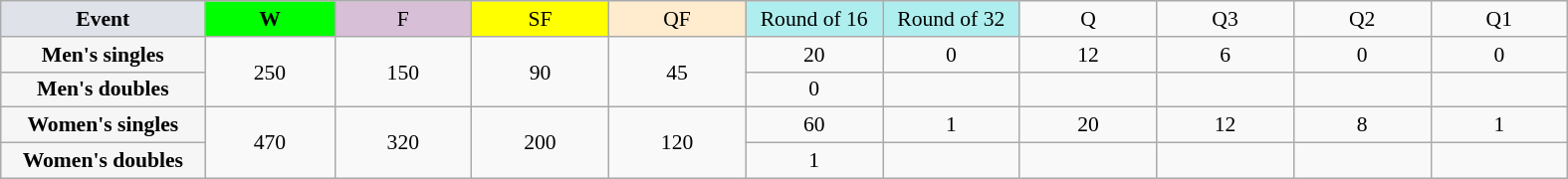<table class=wikitable style=font-size:90%;text-align:center>
<tr>
<td style="width:130px; background:#dfe2e9;"><strong>Event</strong></td>
<td style="width:80px; background:lime;"><strong>W</strong></td>
<td style="width:85px; background:thistle;">F</td>
<td style="width:85px; background:#ff0;">SF</td>
<td style="width:85px; background:#ffebcd;">QF</td>
<td style="width:85px; background:#afeeee;">Round of 16</td>
<td style="width:85px; background:#afeeee;">Round of 32</td>
<td width=85>Q</td>
<td width=85>Q3</td>
<td width=85>Q2</td>
<td width=85>Q1</td>
</tr>
<tr>
<th style="background:#f6f6f6;">Men's singles</th>
<td rowspan=2>250</td>
<td rowspan=2>150</td>
<td rowspan=2>90</td>
<td rowspan=2>45</td>
<td>20</td>
<td>0</td>
<td>12</td>
<td>6</td>
<td>0</td>
<td>0</td>
</tr>
<tr>
<th style="background:#f6f6f6;">Men's doubles</th>
<td>0</td>
<td></td>
<td></td>
<td></td>
<td></td>
<td></td>
</tr>
<tr>
<th style="background:#f6f6f6;">Women's singles</th>
<td rowspan=2>470</td>
<td rowspan=2>320</td>
<td rowspan=2>200</td>
<td rowspan=2>120</td>
<td>60</td>
<td>1</td>
<td>20</td>
<td>12</td>
<td>8</td>
<td>1</td>
</tr>
<tr>
<th style="background:#f6f6f6;">Women's doubles</th>
<td>1</td>
<td></td>
<td></td>
<td></td>
<td></td>
<td></td>
</tr>
</table>
